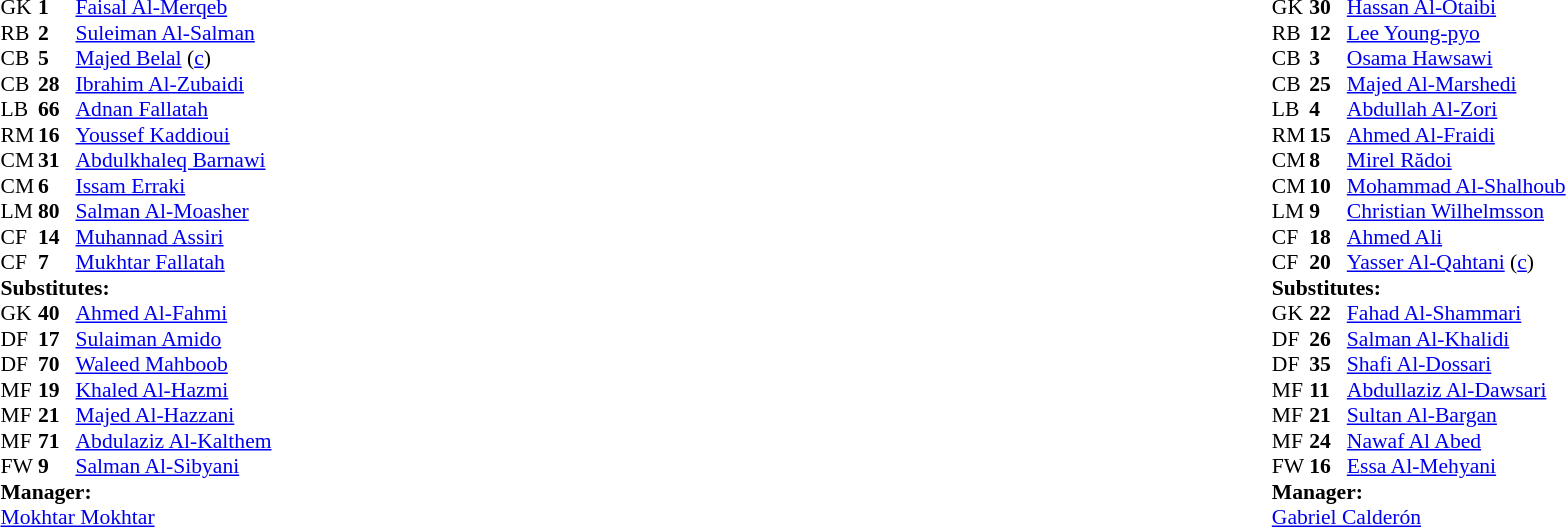<table width="100%">
<tr>
<td valign="top" width="50%"><br><table style="font-size:90%" cellspacing="0" cellpadding="0">
<tr>
<td colspan="4"></td>
</tr>
<tr>
<th width=25></th>
<th width=25></th>
</tr>
<tr>
<td>GK</td>
<td><strong>1</strong></td>
<td> <a href='#'>Faisal Al-Merqeb</a></td>
</tr>
<tr>
<td>RB</td>
<td><strong>2</strong></td>
<td> <a href='#'>Suleiman Al-Salman</a></td>
</tr>
<tr>
<td>CB</td>
<td><strong>5</strong></td>
<td> <a href='#'>Majed Belal</a> (<a href='#'>c</a>)</td>
</tr>
<tr>
<td>CB</td>
<td><strong>28</strong></td>
<td> <a href='#'>Ibrahim Al-Zubaidi</a></td>
<td></td>
</tr>
<tr>
<td>LB</td>
<td><strong>66</strong></td>
<td> <a href='#'>Adnan Fallatah</a></td>
</tr>
<tr>
<td>RM</td>
<td><strong>16</strong></td>
<td> <a href='#'>Youssef Kaddioui</a></td>
<td></td>
<td></td>
</tr>
<tr>
<td>CM</td>
<td><strong>31</strong></td>
<td> <a href='#'>Abdulkhaleq Barnawi</a></td>
</tr>
<tr>
<td>CM</td>
<td><strong>6</strong></td>
<td> <a href='#'>Issam Erraki</a></td>
<td></td>
<td></td>
</tr>
<tr>
<td>LM</td>
<td><strong>80</strong></td>
<td> <a href='#'>Salman Al-Moasher</a></td>
<td></td>
<td></td>
</tr>
<tr>
<td>CF</td>
<td><strong>14</strong></td>
<td> <a href='#'>Muhannad Assiri</a></td>
</tr>
<tr>
<td>CF</td>
<td><strong>7</strong></td>
<td> <a href='#'>Mukhtar Fallatah</a></td>
</tr>
<tr>
<td colspan=4><strong>Substitutes:</strong></td>
</tr>
<tr>
<td>GK</td>
<td><strong>40</strong></td>
<td> <a href='#'>Ahmed Al-Fahmi</a></td>
</tr>
<tr>
<td>DF</td>
<td><strong>17</strong></td>
<td> <a href='#'>Sulaiman Amido</a></td>
</tr>
<tr>
<td>DF</td>
<td><strong>70</strong></td>
<td> <a href='#'>Waleed Mahboob</a></td>
<td></td>
<td></td>
</tr>
<tr>
<td>MF</td>
<td><strong>19</strong></td>
<td> <a href='#'>Khaled Al-Hazmi</a></td>
<td></td>
<td></td>
</tr>
<tr>
<td>MF</td>
<td><strong>21</strong></td>
<td> <a href='#'>Majed Al-Hazzani</a></td>
</tr>
<tr>
<td>MF</td>
<td><strong>71</strong></td>
<td> <a href='#'>Abdulaziz Al-Kalthem</a></td>
</tr>
<tr>
<td>FW</td>
<td><strong>9</strong></td>
<td> <a href='#'>Salman Al-Sibyani</a></td>
<td></td>
<td></td>
</tr>
<tr>
<td colspan=4><strong>Manager:</strong></td>
</tr>
<tr>
<td colspan=4> <a href='#'>Mokhtar Mokhtar</a></td>
</tr>
</table>
</td>
<td valign="top"></td>
<td valign="top" width="50%"><br><table style="font-size:90%; margin:auto" cellspacing="0" cellpadding="0" align="center">
<tr>
<td colspan="4"></td>
</tr>
<tr>
<th width=25></th>
<th width=25></th>
</tr>
<tr>
<td>GK</td>
<td><strong>30</strong></td>
<td> <a href='#'>Hassan Al-Otaibi</a></td>
</tr>
<tr>
<td>RB</td>
<td><strong>12</strong></td>
<td> <a href='#'>Lee Young-pyo</a></td>
</tr>
<tr>
<td>CB</td>
<td><strong>3</strong></td>
<td> <a href='#'>Osama Hawsawi</a></td>
</tr>
<tr>
<td>CB</td>
<td><strong>25</strong></td>
<td> <a href='#'>Majed Al-Marshedi</a></td>
</tr>
<tr>
<td>LB</td>
<td><strong>4</strong></td>
<td> <a href='#'>Abdullah Al-Zori</a></td>
</tr>
<tr>
<td>RM</td>
<td><strong>15</strong></td>
<td> <a href='#'>Ahmed Al-Fraidi</a></td>
<td></td>
<td></td>
</tr>
<tr>
<td>CM</td>
<td><strong>8</strong></td>
<td> <a href='#'>Mirel Rădoi</a></td>
</tr>
<tr>
<td>CM</td>
<td><strong>10</strong></td>
<td> <a href='#'>Mohammad Al-Shalhoub</a></td>
</tr>
<tr>
<td>LM</td>
<td><strong>9</strong></td>
<td> <a href='#'>Christian Wilhelmsson</a></td>
<td></td>
<td></td>
</tr>
<tr>
<td>CF</td>
<td><strong>18</strong></td>
<td> <a href='#'>Ahmed Ali</a></td>
<td></td>
<td></td>
</tr>
<tr>
<td>CF</td>
<td><strong>20</strong></td>
<td> <a href='#'>Yasser Al-Qahtani</a> (<a href='#'>c</a>)</td>
</tr>
<tr>
<td colspan=4><strong>Substitutes:</strong></td>
</tr>
<tr>
<td>GK</td>
<td><strong>22</strong></td>
<td> <a href='#'>Fahad Al-Shammari</a></td>
</tr>
<tr>
<td>DF</td>
<td><strong>26</strong></td>
<td> <a href='#'>Salman Al-Khalidi</a></td>
</tr>
<tr>
<td>DF</td>
<td><strong>35</strong></td>
<td> <a href='#'>Shafi Al-Dossari</a></td>
</tr>
<tr>
<td>MF</td>
<td><strong>11</strong></td>
<td> <a href='#'>Abdullaziz Al-Dawsari</a></td>
<td></td>
<td></td>
</tr>
<tr>
<td>MF</td>
<td><strong>21</strong></td>
<td> <a href='#'>Sultan Al-Bargan</a></td>
</tr>
<tr>
<td>MF</td>
<td><strong>24</strong></td>
<td> <a href='#'>Nawaf Al Abed</a></td>
<td></td>
<td></td>
</tr>
<tr>
<td>FW</td>
<td><strong>16</strong></td>
<td> <a href='#'>Essa Al-Mehyani</a></td>
<td></td>
<td></td>
</tr>
<tr>
<td colspan=4><strong>Manager:</strong></td>
</tr>
<tr>
<td colspan=4> <a href='#'>Gabriel Calderón</a></td>
</tr>
</table>
</td>
</tr>
</table>
